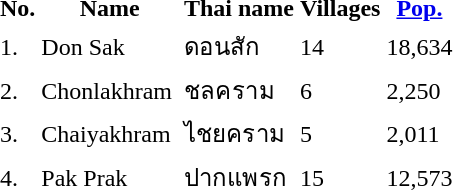<table>
<tr valign=top>
<td><br><table>
<tr>
<th>No.</th>
<th>Name</th>
<th>Thai name</th>
<th>Villages</th>
<th><a href='#'>Pop.</a></th>
</tr>
<tr>
<td>1.</td>
<td>Don Sak</td>
<td>ดอนสัก</td>
<td>14</td>
<td>18,634</td>
</tr>
<tr>
<td>2.</td>
<td>Chonlakhram </td>
<td>ชลคราม</td>
<td>6</td>
<td>2,250</td>
</tr>
<tr>
<td>3.</td>
<td>Chaiyakhram</td>
<td>ไชยคราม </td>
<td>5</td>
<td>2,011</td>
</tr>
<tr>
<td>4.</td>
<td>Pak Prak</td>
<td>ปากแพรก</td>
<td>15</td>
<td>12,573</td>
</tr>
</table>
</td>
<td></td>
</tr>
</table>
